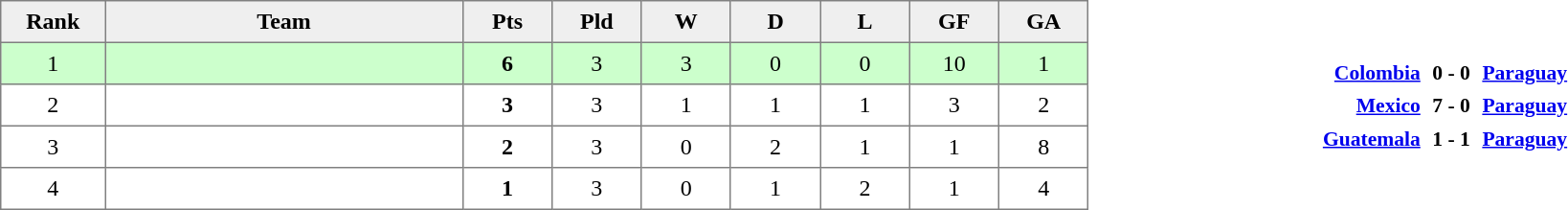<table cellpadding=0 cellspacing=0 width=100%>
<tr>
<td width=60%><br><table border=1 style="border-collapse:collapse" cellspacing=0 cellpadding=5>
<tr align=center>
<th bgcolor=#efefef width=5%>Rank</th>
<th bgcolor=#efefef width=20%>Team</th>
<th bgcolor=#efefef width=5%>Pts</th>
<th bgcolor=#efefef width=5%>Pld</th>
<th bgcolor=#efefef width=5%>W</th>
<th bgcolor=#efefef width=5%>D</th>
<th bgcolor=#efefef width=5%>L</th>
<th bgcolor=#efefef width=5%>GF</th>
<th bgcolor=#efefef width=5%>GA</th>
</tr>
<tr align=center style="background:#ccffcc;">
<td>1</td>
<td align=left></td>
<td><strong>6</strong></td>
<td>3</td>
<td>3</td>
<td>0</td>
<td>0</td>
<td>10</td>
<td>1</td>
</tr>
<tr align=center>
<td>2</td>
<td align=left></td>
<td><strong>3</strong></td>
<td>3</td>
<td>1</td>
<td>1</td>
<td>1</td>
<td>3</td>
<td>2</td>
</tr>
<tr align=center>
<td>3</td>
<td align=left></td>
<td><strong>2</strong></td>
<td>3</td>
<td>0</td>
<td>2</td>
<td>1</td>
<td>1</td>
<td>8</td>
</tr>
<tr align=center>
<td>4</td>
<td align=left></td>
<td><strong>1</strong></td>
<td>3</td>
<td>0</td>
<td>1</td>
<td>2</td>
<td>1</td>
<td>4</td>
</tr>
</table>
</td>
<td width=40%><br><table cellpadding=2 style=font-size:90% align=center>
<tr>
<td width=40% align=right><strong><a href='#'>Colombia</a></strong></td>
<td align=center><strong>0 - 0</strong></td>
<td><strong><a href='#'>Paraguay</a></strong></td>
</tr>
<tr>
<td width=40% align=right><strong><a href='#'>Mexico</a></strong></td>
<td align=center><strong>7 - 0</strong></td>
<td><strong><a href='#'>Paraguay</a></strong></td>
</tr>
<tr>
<td width=40% align=right><strong><a href='#'>Guatemala</a></strong></td>
<td align=center><strong>1 - 1</strong></td>
<td><strong><a href='#'>Paraguay</a></strong></td>
</tr>
</table>
</td>
</tr>
</table>
